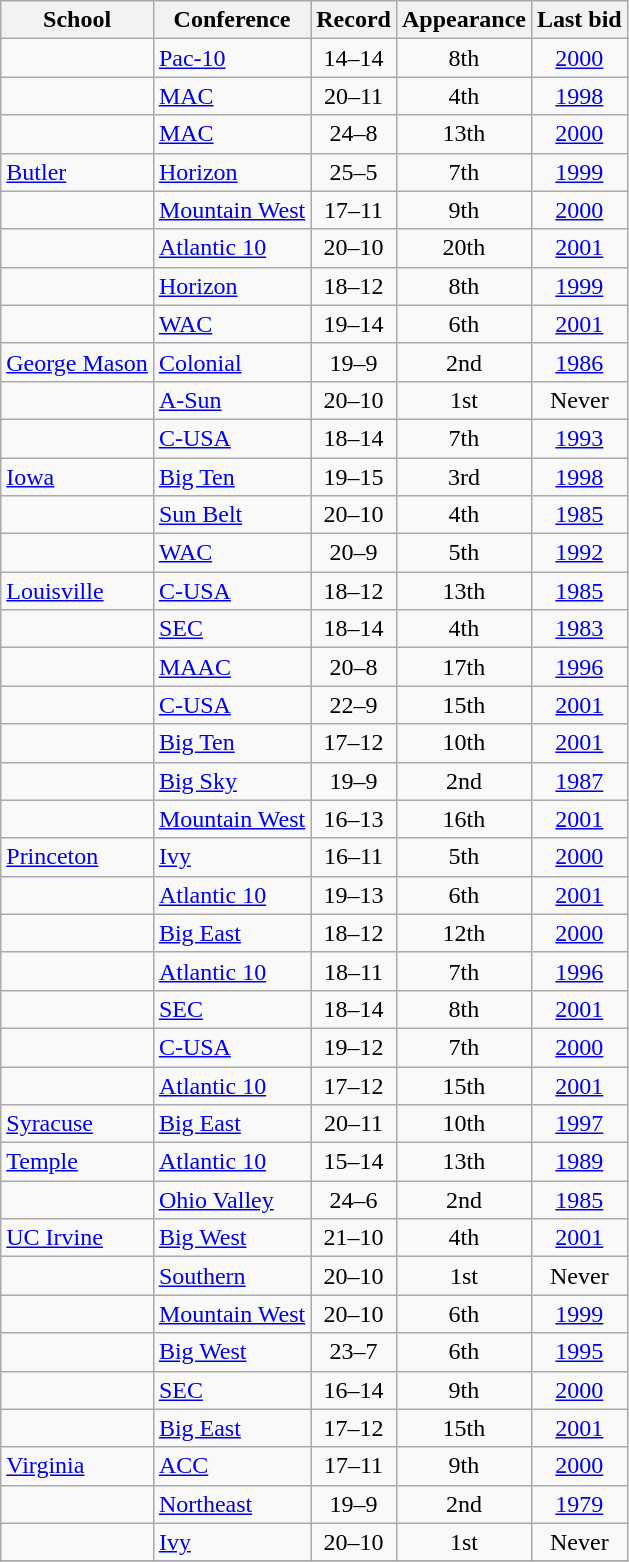<table class="wikitable sortable" style="text-align: center;">
<tr>
<th>School</th>
<th>Conference</th>
<th>Record</th>
<th>Appearance</th>
<th>Last bid</th>
</tr>
<tr>
<td align=left></td>
<td align=left><a href='#'>Pac-10</a></td>
<td>14–14</td>
<td>8th</td>
<td><a href='#'>2000</a></td>
</tr>
<tr>
<td align=left></td>
<td align=left><a href='#'>MAC</a></td>
<td>20–11</td>
<td>4th</td>
<td><a href='#'>1998</a></td>
</tr>
<tr>
<td align=left></td>
<td align=left><a href='#'>MAC</a></td>
<td>24–8</td>
<td>13th</td>
<td><a href='#'>2000</a></td>
</tr>
<tr>
<td align=left><a href='#'>Butler</a></td>
<td align=left><a href='#'>Horizon</a></td>
<td>25–5</td>
<td>7th</td>
<td><a href='#'>1999</a></td>
</tr>
<tr>
<td align=left></td>
<td align=left><a href='#'>Mountain West</a></td>
<td>17–11</td>
<td>9th</td>
<td><a href='#'>2000</a></td>
</tr>
<tr>
<td align=left></td>
<td align=left><a href='#'>Atlantic 10</a></td>
<td>20–10</td>
<td>20th</td>
<td><a href='#'>2001</a></td>
</tr>
<tr>
<td align=left></td>
<td align=left><a href='#'>Horizon</a></td>
<td>18–12</td>
<td>8th</td>
<td><a href='#'>1999</a></td>
</tr>
<tr>
<td align=left></td>
<td align=left><a href='#'>WAC</a></td>
<td>19–14</td>
<td>6th</td>
<td><a href='#'>2001</a></td>
</tr>
<tr>
<td align=left><a href='#'>George Mason</a></td>
<td align=left><a href='#'>Colonial</a></td>
<td>19–9</td>
<td>2nd</td>
<td><a href='#'>1986</a></td>
</tr>
<tr>
<td align=left></td>
<td align=left><a href='#'>A-Sun</a></td>
<td>20–10</td>
<td>1st</td>
<td>Never</td>
</tr>
<tr>
<td align=left></td>
<td align=left><a href='#'>C-USA</a></td>
<td>18–14</td>
<td>7th</td>
<td><a href='#'>1993</a></td>
</tr>
<tr>
<td align=left><a href='#'>Iowa</a></td>
<td align=left><a href='#'>Big Ten</a></td>
<td>19–15</td>
<td>3rd</td>
<td><a href='#'>1998</a></td>
</tr>
<tr>
<td align=left></td>
<td align=left><a href='#'>Sun Belt</a></td>
<td>20–10</td>
<td>4th</td>
<td><a href='#'>1985</a></td>
</tr>
<tr>
<td align=left></td>
<td align=left><a href='#'>WAC</a></td>
<td>20–9</td>
<td>5th</td>
<td><a href='#'>1992</a></td>
</tr>
<tr>
<td align=left><a href='#'>Louisville</a></td>
<td align=left><a href='#'>C-USA</a></td>
<td>18–12</td>
<td>13th</td>
<td><a href='#'>1985</a></td>
</tr>
<tr>
<td align=left></td>
<td align=left><a href='#'>SEC</a></td>
<td>18–14</td>
<td>4th</td>
<td><a href='#'>1983</a></td>
</tr>
<tr>
<td align=left></td>
<td align=left><a href='#'>MAAC</a></td>
<td>20–8</td>
<td>17th</td>
<td><a href='#'>1996</a></td>
</tr>
<tr>
<td align=left></td>
<td align=left><a href='#'>C-USA</a></td>
<td>22–9</td>
<td>15th</td>
<td><a href='#'>2001</a></td>
</tr>
<tr>
<td align=left></td>
<td align=left><a href='#'>Big Ten</a></td>
<td>17–12</td>
<td>10th</td>
<td><a href='#'>2001</a></td>
</tr>
<tr>
<td align=left></td>
<td align=left><a href='#'>Big Sky</a></td>
<td>19–9</td>
<td>2nd</td>
<td><a href='#'>1987</a></td>
</tr>
<tr>
<td align=left></td>
<td align=left><a href='#'>Mountain West</a></td>
<td>16–13</td>
<td>16th</td>
<td><a href='#'>2001</a></td>
</tr>
<tr>
<td align=left><a href='#'>Princeton</a></td>
<td align=left><a href='#'>Ivy</a></td>
<td>16–11</td>
<td>5th</td>
<td><a href='#'>2000</a></td>
</tr>
<tr>
<td align=left></td>
<td align=left><a href='#'>Atlantic 10</a></td>
<td>19–13</td>
<td>6th</td>
<td><a href='#'>2001</a></td>
</tr>
<tr>
<td align=left></td>
<td align=left><a href='#'>Big East</a></td>
<td>18–12</td>
<td>12th</td>
<td><a href='#'>2000</a></td>
</tr>
<tr>
<td align=left></td>
<td align=left><a href='#'>Atlantic 10</a></td>
<td>18–11</td>
<td>7th</td>
<td><a href='#'>1996</a></td>
</tr>
<tr>
<td align=left></td>
<td align=left><a href='#'>SEC</a></td>
<td>18–14</td>
<td>8th</td>
<td><a href='#'>2001</a></td>
</tr>
<tr>
<td align=left></td>
<td align=left><a href='#'>C-USA</a></td>
<td>19–12</td>
<td>7th</td>
<td><a href='#'>2000</a></td>
</tr>
<tr>
<td align=left></td>
<td align=left><a href='#'>Atlantic 10</a></td>
<td>17–12</td>
<td>15th</td>
<td><a href='#'>2001</a></td>
</tr>
<tr>
<td align=left><a href='#'>Syracuse</a></td>
<td align=left><a href='#'>Big East</a></td>
<td>20–11</td>
<td>10th</td>
<td><a href='#'>1997</a></td>
</tr>
<tr>
<td align=left><a href='#'>Temple</a></td>
<td align=left><a href='#'>Atlantic 10</a></td>
<td>15–14</td>
<td>13th</td>
<td><a href='#'>1989</a></td>
</tr>
<tr>
<td align=left></td>
<td align=left><a href='#'>Ohio Valley</a></td>
<td>24–6</td>
<td>2nd</td>
<td><a href='#'>1985</a></td>
</tr>
<tr>
<td align=left><a href='#'>UC Irvine</a></td>
<td align=left><a href='#'>Big West</a></td>
<td>21–10</td>
<td>4th</td>
<td><a href='#'>2001</a></td>
</tr>
<tr>
<td align=left></td>
<td align=left><a href='#'>Southern</a></td>
<td>20–10</td>
<td>1st</td>
<td>Never</td>
</tr>
<tr>
<td align=left></td>
<td align=left><a href='#'>Mountain West</a></td>
<td>20–10</td>
<td>6th</td>
<td><a href='#'>1999</a></td>
</tr>
<tr>
<td align=left></td>
<td align=left><a href='#'>Big West</a></td>
<td>23–7</td>
<td>6th</td>
<td><a href='#'>1995</a></td>
</tr>
<tr>
<td align=left></td>
<td align=left><a href='#'>SEC</a></td>
<td>16–14</td>
<td>9th</td>
<td><a href='#'>2000</a></td>
</tr>
<tr>
<td align=left></td>
<td align=left><a href='#'>Big East</a></td>
<td>17–12</td>
<td>15th</td>
<td><a href='#'>2001</a></td>
</tr>
<tr>
<td align=left><a href='#'>Virginia</a></td>
<td align=left><a href='#'>ACC</a></td>
<td>17–11</td>
<td>9th</td>
<td><a href='#'>2000</a></td>
</tr>
<tr>
<td align=left></td>
<td align=left><a href='#'>Northeast</a></td>
<td>19–9</td>
<td>2nd</td>
<td><a href='#'>1979</a></td>
</tr>
<tr>
<td align=left></td>
<td align=left><a href='#'>Ivy</a></td>
<td>20–10</td>
<td>1st</td>
<td>Never</td>
</tr>
<tr>
</tr>
</table>
